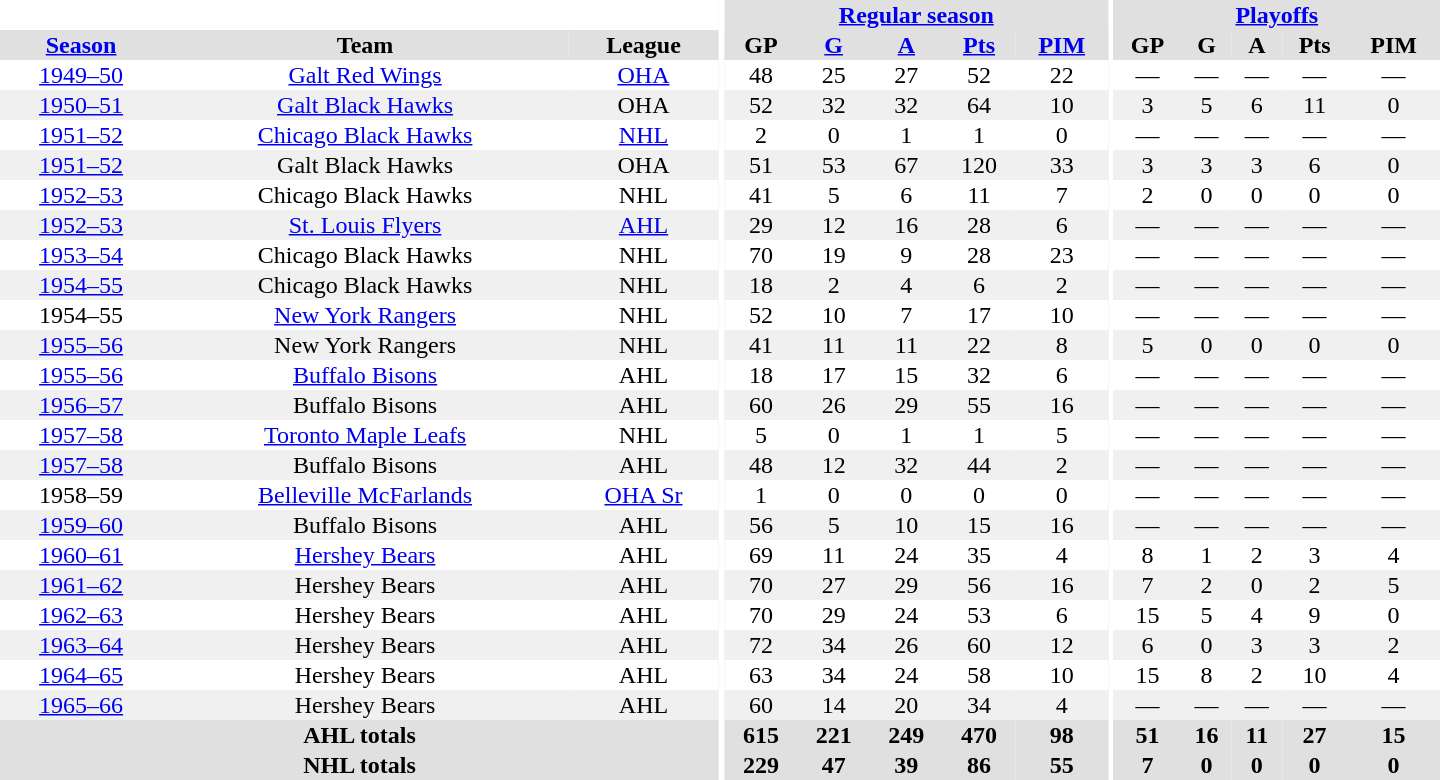<table border="0" cellpadding="1" cellspacing="0" style="text-align:center; width:60em">
<tr bgcolor="#e0e0e0">
<th colspan="3" bgcolor="#ffffff"></th>
<th rowspan="100" bgcolor="#ffffff"></th>
<th colspan="5"><a href='#'>Regular season</a></th>
<th rowspan="100" bgcolor="#ffffff"></th>
<th colspan="5"><a href='#'>Playoffs</a></th>
</tr>
<tr bgcolor="#e0e0e0">
<th><a href='#'>Season</a></th>
<th>Team</th>
<th>League</th>
<th>GP</th>
<th><a href='#'>G</a></th>
<th><a href='#'>A</a></th>
<th><a href='#'>Pts</a></th>
<th><a href='#'>PIM</a></th>
<th>GP</th>
<th>G</th>
<th>A</th>
<th>Pts</th>
<th>PIM</th>
</tr>
<tr>
<td><a href='#'>1949–50</a></td>
<td><a href='#'>Galt Red Wings</a></td>
<td><a href='#'>OHA</a></td>
<td>48</td>
<td>25</td>
<td>27</td>
<td>52</td>
<td>22</td>
<td>—</td>
<td>—</td>
<td>—</td>
<td>—</td>
<td>—</td>
</tr>
<tr bgcolor="#f0f0f0">
<td><a href='#'>1950–51</a></td>
<td><a href='#'>Galt Black Hawks</a></td>
<td>OHA</td>
<td>52</td>
<td>32</td>
<td>32</td>
<td>64</td>
<td>10</td>
<td>3</td>
<td>5</td>
<td>6</td>
<td>11</td>
<td>0</td>
</tr>
<tr>
<td><a href='#'>1951–52</a></td>
<td><a href='#'>Chicago Black Hawks</a></td>
<td><a href='#'>NHL</a></td>
<td>2</td>
<td>0</td>
<td>1</td>
<td>1</td>
<td>0</td>
<td>—</td>
<td>—</td>
<td>—</td>
<td>—</td>
<td>—</td>
</tr>
<tr bgcolor="#f0f0f0">
<td><a href='#'>1951–52</a></td>
<td>Galt Black Hawks</td>
<td>OHA</td>
<td>51</td>
<td>53</td>
<td>67</td>
<td>120</td>
<td>33</td>
<td>3</td>
<td>3</td>
<td>3</td>
<td>6</td>
<td>0</td>
</tr>
<tr>
<td><a href='#'>1952–53</a></td>
<td>Chicago Black Hawks</td>
<td>NHL</td>
<td>41</td>
<td>5</td>
<td>6</td>
<td>11</td>
<td>7</td>
<td>2</td>
<td>0</td>
<td>0</td>
<td>0</td>
<td>0</td>
</tr>
<tr bgcolor="#f0f0f0">
<td><a href='#'>1952–53</a></td>
<td><a href='#'>St. Louis Flyers</a></td>
<td><a href='#'>AHL</a></td>
<td>29</td>
<td>12</td>
<td>16</td>
<td>28</td>
<td>6</td>
<td>—</td>
<td>—</td>
<td>—</td>
<td>—</td>
<td>—</td>
</tr>
<tr>
<td><a href='#'>1953–54</a></td>
<td>Chicago Black Hawks</td>
<td>NHL</td>
<td>70</td>
<td>19</td>
<td>9</td>
<td>28</td>
<td>23</td>
<td>—</td>
<td>—</td>
<td>—</td>
<td>—</td>
<td>—</td>
</tr>
<tr bgcolor="#f0f0f0">
<td><a href='#'>1954–55</a></td>
<td>Chicago Black Hawks</td>
<td>NHL</td>
<td>18</td>
<td>2</td>
<td>4</td>
<td>6</td>
<td>2</td>
<td>—</td>
<td>—</td>
<td>—</td>
<td>—</td>
<td>—</td>
</tr>
<tr>
<td>1954–55</td>
<td><a href='#'>New York Rangers</a></td>
<td>NHL</td>
<td>52</td>
<td>10</td>
<td>7</td>
<td>17</td>
<td>10</td>
<td>—</td>
<td>—</td>
<td>—</td>
<td>—</td>
<td>—</td>
</tr>
<tr bgcolor="#f0f0f0">
<td><a href='#'>1955–56</a></td>
<td>New York Rangers</td>
<td>NHL</td>
<td>41</td>
<td>11</td>
<td>11</td>
<td>22</td>
<td>8</td>
<td>5</td>
<td>0</td>
<td>0</td>
<td>0</td>
<td>0</td>
</tr>
<tr>
<td><a href='#'>1955–56</a></td>
<td><a href='#'>Buffalo Bisons</a></td>
<td>AHL</td>
<td>18</td>
<td>17</td>
<td>15</td>
<td>32</td>
<td>6</td>
<td>—</td>
<td>—</td>
<td>—</td>
<td>—</td>
<td>—</td>
</tr>
<tr bgcolor="#f0f0f0">
<td><a href='#'>1956–57</a></td>
<td>Buffalo Bisons</td>
<td>AHL</td>
<td>60</td>
<td>26</td>
<td>29</td>
<td>55</td>
<td>16</td>
<td>—</td>
<td>—</td>
<td>—</td>
<td>—</td>
<td>—</td>
</tr>
<tr>
<td><a href='#'>1957–58</a></td>
<td><a href='#'>Toronto Maple Leafs</a></td>
<td>NHL</td>
<td>5</td>
<td>0</td>
<td>1</td>
<td>1</td>
<td>5</td>
<td>—</td>
<td>—</td>
<td>—</td>
<td>—</td>
<td>—</td>
</tr>
<tr bgcolor="#f0f0f0">
<td><a href='#'>1957–58</a></td>
<td>Buffalo Bisons</td>
<td>AHL</td>
<td>48</td>
<td>12</td>
<td>32</td>
<td>44</td>
<td>2</td>
<td>—</td>
<td>—</td>
<td>—</td>
<td>—</td>
<td>—</td>
</tr>
<tr>
<td>1958–59</td>
<td><a href='#'>Belleville McFarlands</a></td>
<td><a href='#'>OHA Sr</a></td>
<td>1</td>
<td>0</td>
<td>0</td>
<td>0</td>
<td>0</td>
<td>—</td>
<td>—</td>
<td>—</td>
<td>—</td>
<td>—</td>
</tr>
<tr bgcolor="#f0f0f0">
<td><a href='#'>1959–60</a></td>
<td>Buffalo Bisons</td>
<td>AHL</td>
<td>56</td>
<td>5</td>
<td>10</td>
<td>15</td>
<td>16</td>
<td>—</td>
<td>—</td>
<td>—</td>
<td>—</td>
<td>—</td>
</tr>
<tr>
<td><a href='#'>1960–61</a></td>
<td><a href='#'>Hershey Bears</a></td>
<td>AHL</td>
<td>69</td>
<td>11</td>
<td>24</td>
<td>35</td>
<td>4</td>
<td>8</td>
<td>1</td>
<td>2</td>
<td>3</td>
<td>4</td>
</tr>
<tr bgcolor="#f0f0f0">
<td><a href='#'>1961–62</a></td>
<td>Hershey Bears</td>
<td>AHL</td>
<td>70</td>
<td>27</td>
<td>29</td>
<td>56</td>
<td>16</td>
<td>7</td>
<td>2</td>
<td>0</td>
<td>2</td>
<td>5</td>
</tr>
<tr>
<td><a href='#'>1962–63</a></td>
<td>Hershey Bears</td>
<td>AHL</td>
<td>70</td>
<td>29</td>
<td>24</td>
<td>53</td>
<td>6</td>
<td>15</td>
<td>5</td>
<td>4</td>
<td>9</td>
<td>0</td>
</tr>
<tr bgcolor="#f0f0f0">
<td><a href='#'>1963–64</a></td>
<td>Hershey Bears</td>
<td>AHL</td>
<td>72</td>
<td>34</td>
<td>26</td>
<td>60</td>
<td>12</td>
<td>6</td>
<td>0</td>
<td>3</td>
<td>3</td>
<td>2</td>
</tr>
<tr>
<td><a href='#'>1964–65</a></td>
<td>Hershey Bears</td>
<td>AHL</td>
<td>63</td>
<td>34</td>
<td>24</td>
<td>58</td>
<td>10</td>
<td>15</td>
<td>8</td>
<td>2</td>
<td>10</td>
<td>4</td>
</tr>
<tr bgcolor="#f0f0f0">
<td><a href='#'>1965–66</a></td>
<td>Hershey Bears</td>
<td>AHL</td>
<td>60</td>
<td>14</td>
<td>20</td>
<td>34</td>
<td>4</td>
<td>—</td>
<td>—</td>
<td>—</td>
<td>—</td>
<td>—</td>
</tr>
<tr bgcolor="#e0e0e0">
<th colspan="3">AHL totals</th>
<th>615</th>
<th>221</th>
<th>249</th>
<th>470</th>
<th>98</th>
<th>51</th>
<th>16</th>
<th>11</th>
<th>27</th>
<th>15</th>
</tr>
<tr bgcolor="#e0e0e0">
<th colspan="3">NHL totals</th>
<th>229</th>
<th>47</th>
<th>39</th>
<th>86</th>
<th>55</th>
<th>7</th>
<th>0</th>
<th>0</th>
<th>0</th>
<th>0</th>
</tr>
</table>
